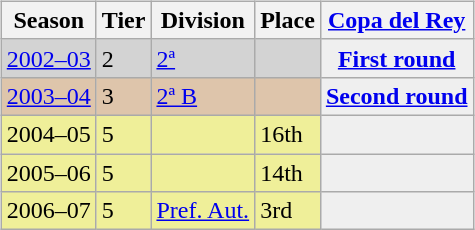<table>
<tr>
<td valign="top" width=0%><br><table class="wikitable">
<tr style="background:#f0f6fa;">
<th>Season</th>
<th>Tier</th>
<th>Division</th>
<th>Place</th>
<th><a href='#'>Copa del Rey</a></th>
</tr>
<tr>
<td style="background:#D3D3D3;"><a href='#'>2002–03</a></td>
<td style="background:#D3D3D3;">2</td>
<td style="background:#D3D3D3;"><a href='#'>2ª</a></td>
<td style="background:#D3D3D3;"></td>
<th style="background:#efefef;"><a href='#'>First round</a></th>
</tr>
<tr>
<td style="background:#DEC5AB;"><a href='#'>2003–04</a></td>
<td style="background:#DEC5AB;">3</td>
<td style="background:#DEC5AB;"><a href='#'>2ª B</a></td>
<td style="background:#DEC5AB;"></td>
<th style="background:#efefef;"><a href='#'>Second round</a></th>
</tr>
<tr>
<td style="background:#EFEF99;">2004–05</td>
<td style="background:#EFEF99;">5</td>
<td style="background:#EFEF99;"></td>
<td style="background:#EFEF99;">16th</td>
<th style="background:#efefef;"></th>
</tr>
<tr>
<td style="background:#EFEF99;">2005–06</td>
<td style="background:#EFEF99;">5</td>
<td style="background:#EFEF99;"></td>
<td style="background:#EFEF99;">14th</td>
<th style="background:#efefef;"></th>
</tr>
<tr>
<td style="background:#EFEF99;">2006–07</td>
<td style="background:#EFEF99;">5</td>
<td style="background:#EFEF99;"><a href='#'>Pref. Aut.</a></td>
<td style="background:#EFEF99;">3rd</td>
<th style="background:#efefef;"></th>
</tr>
</table>
</td>
</tr>
</table>
